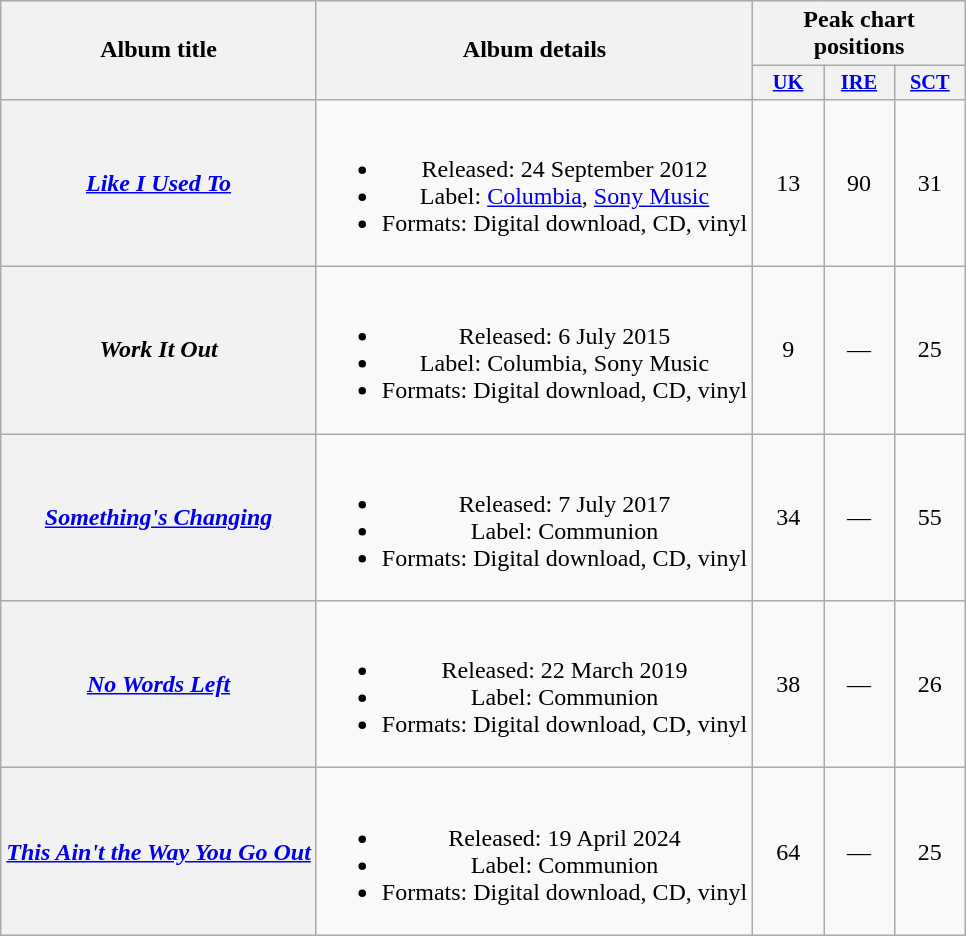<table class="wikitable plainrowheaders" style="text-align:center;">
<tr>
<th scope="col" rowspan="2">Album title</th>
<th scope="col" rowspan="2">Album details</th>
<th scope="col" colspan="3">Peak chart positions</th>
</tr>
<tr>
<th scope="col" style="width:3em;font-size:85%;"><a href='#'>UK</a><br></th>
<th scope="col" style="width:3em;font-size:85%;"><a href='#'>IRE</a><br></th>
<th scope="col" style="width:3em;font-size:85%;"><a href='#'>SCT</a><br></th>
</tr>
<tr>
<th scope="row"><em><a href='#'>Like I Used To</a></em></th>
<td><br><ul><li>Released: 24 September 2012</li><li>Label: <a href='#'>Columbia</a>, <a href='#'>Sony Music</a></li><li>Formats: Digital download, CD, vinyl</li></ul></td>
<td>13</td>
<td>90</td>
<td>31</td>
</tr>
<tr>
<th scope="row"><em>Work It Out</em></th>
<td><br><ul><li>Released: 6 July 2015</li><li>Label: Columbia, Sony Music</li><li>Formats: Digital download, CD, vinyl</li></ul></td>
<td>9</td>
<td>—</td>
<td>25</td>
</tr>
<tr>
<th scope="row"><em><a href='#'>Something's Changing</a></em></th>
<td><br><ul><li>Released: 7 July 2017</li><li>Label: Communion</li><li>Formats: Digital download, CD, vinyl</li></ul></td>
<td>34</td>
<td>—</td>
<td>55</td>
</tr>
<tr>
<th scope="row"><em><a href='#'>No Words Left</a></em></th>
<td><br><ul><li>Released: 22 March 2019</li><li>Label: Communion</li><li>Formats: Digital download, CD, vinyl</li></ul></td>
<td>38</td>
<td>—</td>
<td>26</td>
</tr>
<tr>
<th scope="row"><em><a href='#'>This Ain't the Way You Go Out</a></em></th>
<td><br><ul><li>Released: 19 April 2024</li><li>Label: Communion</li><li>Formats: Digital download, CD, vinyl</li></ul></td>
<td>64</td>
<td>—</td>
<td>25</td>
</tr>
</table>
